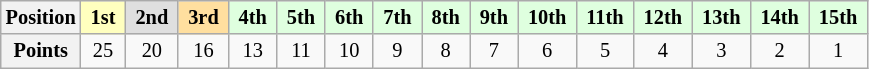<table class="wikitable" style="font-size:85%; text-align:center">
<tr>
<th>Position</th>
<td style="background:#ffffbf;"> <strong>1st</strong> </td>
<td style="background:#dfdfdf;"> <strong>2nd</strong> </td>
<td style="background:#ffdf9f;"> <strong>3rd</strong> </td>
<td style="background:#dfffdf;"> <strong>4th</strong> </td>
<td style="background:#dfffdf;"> <strong>5th</strong> </td>
<td style="background:#dfffdf;"> <strong>6th</strong> </td>
<td style="background:#dfffdf;"> <strong>7th</strong> </td>
<td style="background:#dfffdf;"> <strong>8th</strong> </td>
<td style="background:#dfffdf;"> <strong>9th</strong> </td>
<td style="background:#dfffdf;"> <strong>10th</strong> </td>
<td style="background:#dfffdf;"> <strong>11th</strong> </td>
<td style="background:#dfffdf;"> <strong>12th</strong> </td>
<td style="background:#dfffdf;"> <strong>13th</strong> </td>
<td style="background:#dfffdf;"> <strong>14th</strong> </td>
<td style="background:#dfffdf;"> <strong>15th</strong> </td>
</tr>
<tr>
<th>Points</th>
<td>25</td>
<td>20</td>
<td>16</td>
<td>13</td>
<td>11</td>
<td>10</td>
<td>9</td>
<td>8</td>
<td>7</td>
<td>6</td>
<td>5</td>
<td>4</td>
<td>3</td>
<td>2</td>
<td>1</td>
</tr>
</table>
